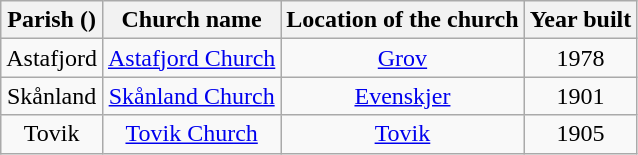<table class="wikitable" style="text-align:center">
<tr>
<th>Parish ()</th>
<th>Church name</th>
<th>Location of the church</th>
<th>Year built</th>
</tr>
<tr>
<td>Astafjord</td>
<td><a href='#'>Astafjord Church</a></td>
<td><a href='#'>Grov</a></td>
<td>1978</td>
</tr>
<tr>
<td>Skånland</td>
<td><a href='#'>Skånland Church</a></td>
<td><a href='#'>Evenskjer</a></td>
<td>1901</td>
</tr>
<tr>
<td>Tovik</td>
<td><a href='#'>Tovik Church</a></td>
<td><a href='#'>Tovik</a></td>
<td>1905</td>
</tr>
</table>
